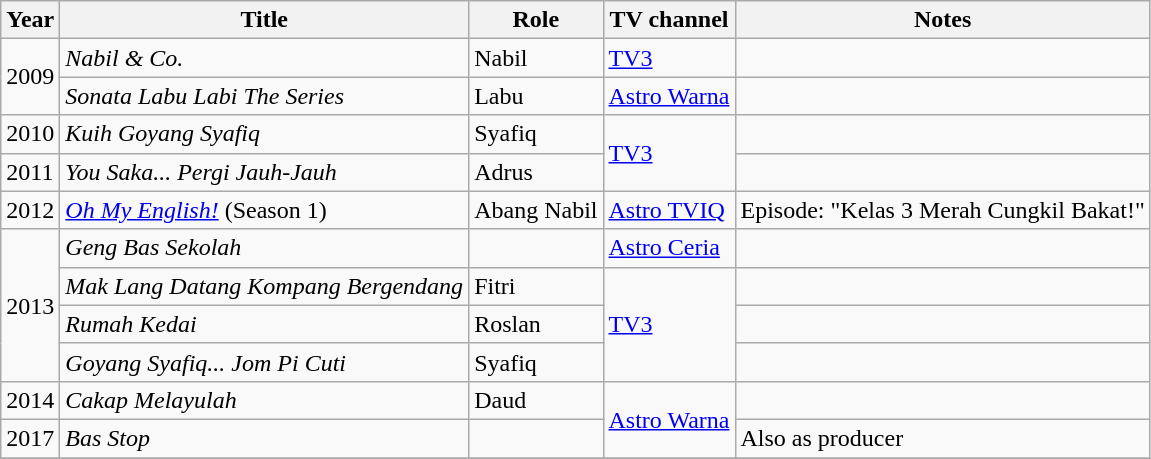<table class="wikitable">
<tr>
<th>Year</th>
<th>Title</th>
<th>Role</th>
<th>TV channel</th>
<th>Notes</th>
</tr>
<tr>
<td rowspan="2">2009</td>
<td><em>Nabil & Co.</em></td>
<td>Nabil</td>
<td><a href='#'>TV3</a></td>
<td></td>
</tr>
<tr>
<td><em>Sonata Labu Labi The Series</em></td>
<td>Labu</td>
<td><a href='#'>Astro Warna</a></td>
<td></td>
</tr>
<tr>
<td>2010</td>
<td><em>Kuih Goyang Syafiq</em></td>
<td>Syafiq</td>
<td rowspan="2"><a href='#'>TV3</a></td>
<td></td>
</tr>
<tr>
<td>2011</td>
<td><em>You Saka... Pergi Jauh-Jauh</em></td>
<td>Adrus</td>
<td></td>
</tr>
<tr>
<td>2012</td>
<td><em><a href='#'>Oh My English!</a></em> (Season 1)</td>
<td>Abang Nabil</td>
<td><a href='#'>Astro TVIQ</a></td>
<td>Episode: "Kelas 3 Merah Cungkil Bakat!"</td>
</tr>
<tr>
<td rowspan="4">2013</td>
<td><em>Geng Bas Sekolah</em></td>
<td></td>
<td><a href='#'>Astro Ceria</a></td>
<td></td>
</tr>
<tr>
<td><em>Mak Lang Datang Kompang Bergendang</em></td>
<td>Fitri</td>
<td rowspan="3"><a href='#'>TV3</a></td>
<td></td>
</tr>
<tr>
<td><em>Rumah Kedai</em></td>
<td>Roslan</td>
<td></td>
</tr>
<tr>
<td><em>Goyang Syafiq... Jom Pi Cuti</em></td>
<td>Syafiq</td>
<td></td>
</tr>
<tr>
<td>2014</td>
<td><em>Cakap Melayulah</em></td>
<td>Daud</td>
<td rowspan="2"><a href='#'>Astro Warna</a></td>
<td></td>
</tr>
<tr>
<td>2017</td>
<td><em>Bas Stop</em></td>
<td></td>
<td>Also as producer</td>
</tr>
<tr>
</tr>
</table>
